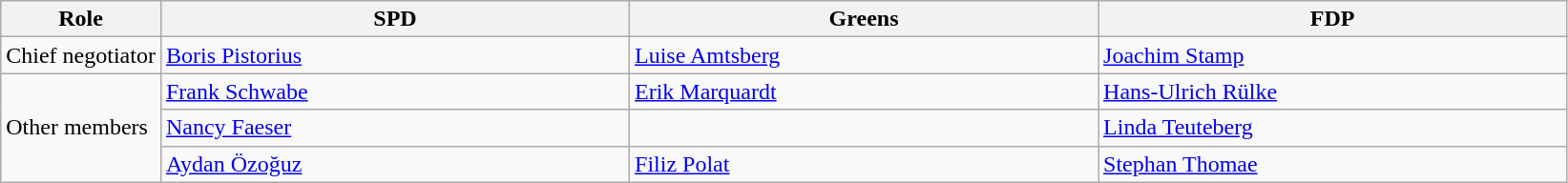<table class="wikitable">
<tr>
<th>Role</th>
<th style="width:20em">SPD</th>
<th style="width:20em">Greens</th>
<th style="width:20em">FDP</th>
</tr>
<tr>
<td>Chief negotiator</td>
<td><a href='#'>Boris Pistorius</a></td>
<td><a href='#'>Luise Amtsberg</a></td>
<td><a href='#'>Joachim Stamp</a></td>
</tr>
<tr>
<td rowspan="3">Other members</td>
<td><a href='#'>Frank Schwabe</a></td>
<td><a href='#'>Erik Marquardt</a></td>
<td><a href='#'>Hans-Ulrich Rülke</a></td>
</tr>
<tr>
<td><a href='#'>Nancy Faeser</a></td>
<td></td>
<td><a href='#'>Linda Teuteberg</a></td>
</tr>
<tr>
<td><a href='#'>Aydan Özoğuz</a></td>
<td><a href='#'>Filiz Polat</a></td>
<td><a href='#'>Stephan Thomae</a></td>
</tr>
</table>
